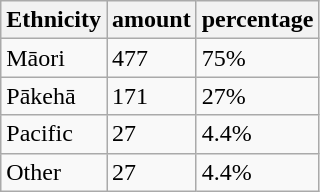<table class="wikitable sortable">
<tr>
<th>Ethnicity</th>
<th>amount</th>
<th>percentage</th>
</tr>
<tr>
<td>Māori</td>
<td>477</td>
<td>75%</td>
</tr>
<tr>
<td>Pākehā</td>
<td>171</td>
<td>27%</td>
</tr>
<tr>
<td>Pacific</td>
<td>27</td>
<td>4.4%</td>
</tr>
<tr>
<td>Other</td>
<td>27</td>
<td>4.4%</td>
</tr>
</table>
